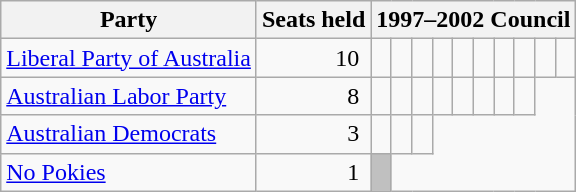<table class="wikitable">
<tr>
<th rowspan=1>Party</th>
<th colspan=1>Seats held</th>
<th rowspan=1 colspan=10>1997–2002 Council</th>
</tr>
<tr>
<td><a href='#'>Liberal Party of Australia</a></td>
<td align=right>10 </td>
<td> </td>
<td> </td>
<td> </td>
<td> </td>
<td> </td>
<td> </td>
<td> </td>
<td> </td>
<td> </td>
<td> </td>
</tr>
<tr>
<td><a href='#'>Australian Labor Party</a></td>
<td align=right>8 </td>
<td> </td>
<td> </td>
<td> </td>
<td> </td>
<td> </td>
<td> </td>
<td> </td>
<td> </td>
</tr>
<tr>
<td><a href='#'>Australian Democrats</a></td>
<td align=right>3 </td>
<td> </td>
<td> </td>
<td> </td>
</tr>
<tr>
<td><a href='#'>No Pokies</a></td>
<td align=right>1 </td>
<td bgcolor=#C0C0C0> </td>
</tr>
</table>
